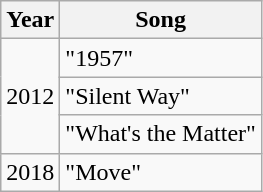<table class="wikitable">
<tr>
<th>Year</th>
<th>Song</th>
</tr>
<tr>
<td rowspan="3">2012</td>
<td>"1957"</td>
</tr>
<tr>
<td>"Silent Way"</td>
</tr>
<tr>
<td>"What's the Matter"</td>
</tr>
<tr>
<td>2018</td>
<td>"Move"</td>
</tr>
</table>
